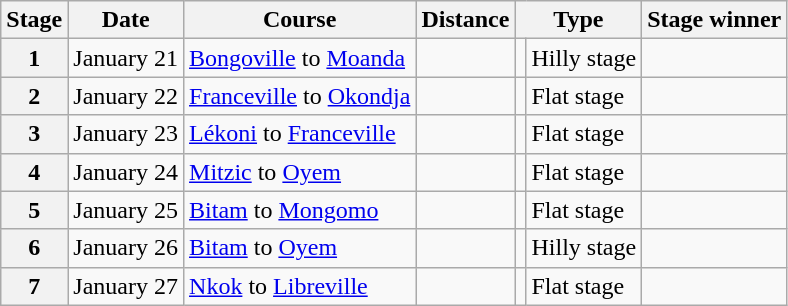<table class="wikitable">
<tr>
<th scope="col">Stage</th>
<th scope="col">Date</th>
<th scope="col">Course</th>
<th scope="col">Distance</th>
<th scope="col" colspan="2">Type</th>
<th scope="col">Stage winner</th>
</tr>
<tr>
<th scope="row" style="text-align:center;">1</th>
<td style="text-align:center;">January 21</td>
<td><a href='#'>Bongoville</a> to <a href='#'>Moanda</a></td>
<td style="text-align:center;"></td>
<td></td>
<td>Hilly stage</td>
<td></td>
</tr>
<tr>
<th scope="row" style="text-align:center;">2</th>
<td style="text-align:center;">January 22</td>
<td><a href='#'>Franceville</a> to <a href='#'>Okondja</a></td>
<td style="text-align:center;"></td>
<td></td>
<td>Flat stage</td>
<td></td>
</tr>
<tr>
<th scope="row" style="text-align:center;">3</th>
<td style="text-align:center;">January 23</td>
<td><a href='#'>Lékoni</a> to <a href='#'>Franceville</a></td>
<td style="text-align:center;"></td>
<td></td>
<td>Flat stage</td>
<td></td>
</tr>
<tr>
<th scope="row" style="text-align:center;">4</th>
<td style="text-align:center;">January 24</td>
<td><a href='#'>Mitzic</a> to <a href='#'>Oyem</a></td>
<td style="text-align:center;"></td>
<td></td>
<td>Flat stage</td>
<td></td>
</tr>
<tr>
<th scope="row" style="text-align:center;">5</th>
<td style="text-align:center;">January 25</td>
<td><a href='#'>Bitam</a> to <a href='#'>Mongomo</a></td>
<td style="text-align:center;"></td>
<td></td>
<td>Flat stage</td>
<td></td>
</tr>
<tr>
<th scope="row" style="text-align:center;">6</th>
<td style="text-align:center;">January 26</td>
<td><a href='#'>Bitam</a> to <a href='#'>Oyem</a></td>
<td style="text-align:center;"></td>
<td></td>
<td>Hilly stage</td>
<td></td>
</tr>
<tr>
<th scope="row" style="text-align:center;">7</th>
<td style="text-align:center;">January 27</td>
<td><a href='#'>Nkok</a> to <a href='#'>Libreville</a></td>
<td style="text-align:center;"></td>
<td></td>
<td>Flat stage</td>
<td></td>
</tr>
</table>
